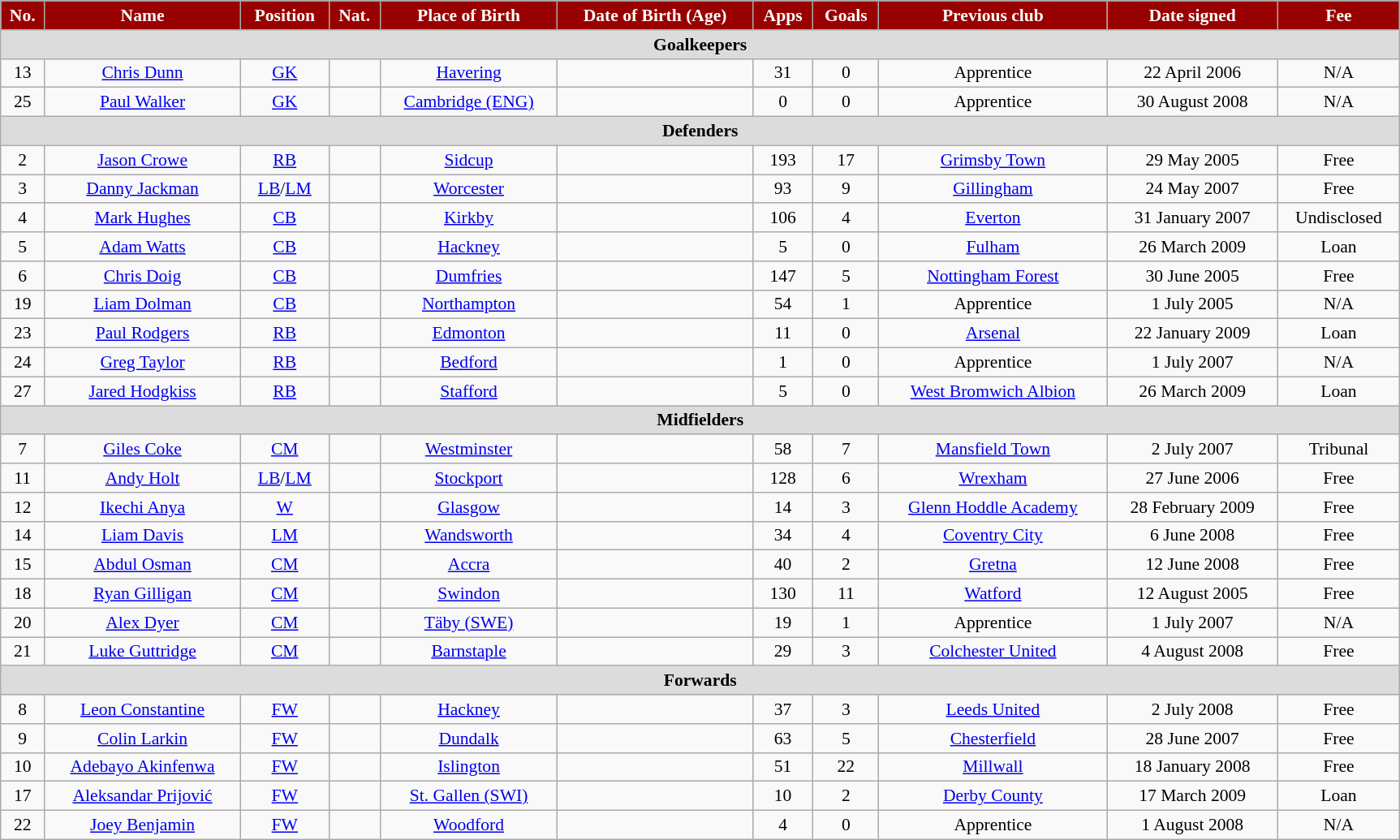<table class="wikitable" style="text-align:center; font-size:90%; width:91%;">
<tr>
<th style="background:#900; color:#FFF; text-align:center;">No.</th>
<th style="background:#900; color:#FFF; text-align:center;">Name</th>
<th style="background:#900; color:#FFF; text-align:center;">Position</th>
<th style="background:#900; color:#FFF; text-align:center;">Nat.</th>
<th style="background:#900; color:#FFF; text-align:center;">Place of Birth</th>
<th style="background:#900; color:#FFF; text-align:center;">Date of Birth (Age)</th>
<th style="background:#900; color:#FFF; text-align:center;">Apps</th>
<th style="background:#900; color:#FFF; text-align:center;">Goals</th>
<th style="background:#900; color:#FFF; text-align:center;">Previous club</th>
<th style="background:#900; color:#FFF; text-align:center;">Date signed</th>
<th style="background:#900; color:#FFF; text-align:center;">Fee</th>
</tr>
<tr>
<th colspan="12" style="background:#dcdcdc; text-align:center;">Goalkeepers</th>
</tr>
<tr>
<td>13</td>
<td><a href='#'>Chris Dunn</a></td>
<td><a href='#'>GK</a></td>
<td></td>
<td><a href='#'>Havering</a></td>
<td></td>
<td>31</td>
<td>0</td>
<td>Apprentice</td>
<td>22 April 2006</td>
<td>N/A</td>
</tr>
<tr>
<td>25</td>
<td><a href='#'>Paul Walker</a></td>
<td><a href='#'>GK</a></td>
<td></td>
<td><a href='#'>Cambridge (ENG)</a></td>
<td></td>
<td>0</td>
<td>0</td>
<td>Apprentice</td>
<td>30 August 2008</td>
<td>N/A</td>
</tr>
<tr>
<th colspan="12" style="background:#dcdcdc; text-align:center;">Defenders</th>
</tr>
<tr>
<td>2</td>
<td><a href='#'>Jason Crowe</a></td>
<td><a href='#'>RB</a></td>
<td></td>
<td><a href='#'>Sidcup</a></td>
<td></td>
<td>193</td>
<td>17</td>
<td><a href='#'>Grimsby Town</a></td>
<td>29 May 2005</td>
<td>Free</td>
</tr>
<tr>
<td>3</td>
<td><a href='#'>Danny Jackman</a></td>
<td><a href='#'>LB</a>/<a href='#'>LM</a></td>
<td></td>
<td><a href='#'>Worcester</a></td>
<td></td>
<td>93</td>
<td>9</td>
<td><a href='#'>Gillingham</a></td>
<td>24 May 2007</td>
<td>Free</td>
</tr>
<tr>
<td>4</td>
<td><a href='#'>Mark Hughes</a></td>
<td><a href='#'>CB</a></td>
<td></td>
<td><a href='#'>Kirkby</a></td>
<td></td>
<td>106</td>
<td>4</td>
<td><a href='#'>Everton</a></td>
<td>31 January 2007</td>
<td>Undisclosed</td>
</tr>
<tr>
<td>5</td>
<td><a href='#'>Adam Watts</a></td>
<td><a href='#'>CB</a></td>
<td></td>
<td><a href='#'>Hackney</a></td>
<td></td>
<td>5</td>
<td>0</td>
<td><a href='#'>Fulham</a></td>
<td>26 March 2009</td>
<td>Loan</td>
</tr>
<tr>
<td>6</td>
<td><a href='#'>Chris Doig</a></td>
<td><a href='#'>CB</a></td>
<td></td>
<td><a href='#'>Dumfries</a></td>
<td></td>
<td>147</td>
<td>5</td>
<td><a href='#'>Nottingham Forest</a></td>
<td>30 June 2005</td>
<td>Free</td>
</tr>
<tr>
<td>19</td>
<td><a href='#'>Liam Dolman</a></td>
<td><a href='#'>CB</a></td>
<td></td>
<td><a href='#'>Northampton</a></td>
<td></td>
<td>54</td>
<td>1</td>
<td>Apprentice</td>
<td>1 July 2005</td>
<td>N/A</td>
</tr>
<tr>
<td>23</td>
<td><a href='#'>Paul Rodgers</a></td>
<td><a href='#'>RB</a></td>
<td></td>
<td><a href='#'>Edmonton</a></td>
<td></td>
<td>11</td>
<td>0</td>
<td><a href='#'>Arsenal</a></td>
<td>22 January 2009</td>
<td>Loan</td>
</tr>
<tr>
<td>24</td>
<td><a href='#'>Greg Taylor</a></td>
<td><a href='#'>RB</a></td>
<td></td>
<td><a href='#'>Bedford</a></td>
<td></td>
<td>1</td>
<td>0</td>
<td>Apprentice</td>
<td>1 July 2007</td>
<td>N/A</td>
</tr>
<tr>
<td>27</td>
<td><a href='#'>Jared Hodgkiss</a></td>
<td><a href='#'>RB</a></td>
<td></td>
<td><a href='#'>Stafford</a></td>
<td></td>
<td>5</td>
<td>0</td>
<td><a href='#'>West Bromwich Albion</a></td>
<td>26 March 2009</td>
<td>Loan</td>
</tr>
<tr>
<th colspan="12" style="background:#dcdcdc; text-align:center;">Midfielders</th>
</tr>
<tr>
<td>7</td>
<td><a href='#'>Giles Coke</a></td>
<td><a href='#'>CM</a></td>
<td></td>
<td><a href='#'>Westminster</a></td>
<td></td>
<td>58</td>
<td>7</td>
<td><a href='#'>Mansfield Town</a></td>
<td>2 July 2007</td>
<td>Tribunal</td>
</tr>
<tr>
<td>11</td>
<td><a href='#'>Andy Holt</a></td>
<td><a href='#'>LB</a>/<a href='#'>LM</a></td>
<td></td>
<td><a href='#'>Stockport</a></td>
<td></td>
<td>128</td>
<td>6</td>
<td><a href='#'>Wrexham</a></td>
<td>27 June 2006</td>
<td>Free</td>
</tr>
<tr>
<td>12</td>
<td><a href='#'>Ikechi Anya</a></td>
<td><a href='#'>W</a></td>
<td></td>
<td><a href='#'>Glasgow</a></td>
<td></td>
<td>14</td>
<td>3</td>
<td><a href='#'>Glenn Hoddle Academy</a></td>
<td>28 February 2009</td>
<td>Free</td>
</tr>
<tr>
<td>14</td>
<td><a href='#'>Liam Davis</a></td>
<td><a href='#'>LM</a></td>
<td></td>
<td><a href='#'>Wandsworth</a></td>
<td></td>
<td>34</td>
<td>4</td>
<td><a href='#'>Coventry City</a></td>
<td>6 June 2008</td>
<td>Free</td>
</tr>
<tr>
<td>15</td>
<td><a href='#'>Abdul Osman</a></td>
<td><a href='#'>CM</a></td>
<td></td>
<td><a href='#'>Accra</a></td>
<td></td>
<td>40</td>
<td>2</td>
<td><a href='#'>Gretna</a></td>
<td>12 June 2008</td>
<td>Free</td>
</tr>
<tr>
<td>18</td>
<td><a href='#'>Ryan Gilligan</a></td>
<td><a href='#'>CM</a></td>
<td></td>
<td><a href='#'>Swindon</a></td>
<td></td>
<td>130</td>
<td>11</td>
<td><a href='#'>Watford</a></td>
<td>12 August 2005</td>
<td>Free</td>
</tr>
<tr>
<td>20</td>
<td><a href='#'>Alex Dyer</a></td>
<td><a href='#'>CM</a></td>
<td></td>
<td><a href='#'>Täby (SWE)</a></td>
<td></td>
<td>19</td>
<td>1</td>
<td>Apprentice</td>
<td>1 July 2007</td>
<td>N/A</td>
</tr>
<tr>
<td>21</td>
<td><a href='#'>Luke Guttridge</a></td>
<td><a href='#'>CM</a></td>
<td></td>
<td><a href='#'>Barnstaple</a></td>
<td></td>
<td>29</td>
<td>3</td>
<td><a href='#'>Colchester United</a></td>
<td>4 August 2008</td>
<td>Free</td>
</tr>
<tr>
<th colspan="12" style="background:#dcdcdc; text-align:center;">Forwards</th>
</tr>
<tr>
<td>8</td>
<td><a href='#'>Leon Constantine</a></td>
<td><a href='#'>FW</a></td>
<td></td>
<td><a href='#'>Hackney</a></td>
<td></td>
<td>37</td>
<td>3</td>
<td><a href='#'>Leeds United</a></td>
<td>2 July 2008</td>
<td>Free</td>
</tr>
<tr>
<td>9</td>
<td><a href='#'>Colin Larkin</a></td>
<td><a href='#'>FW</a></td>
<td></td>
<td><a href='#'>Dundalk</a></td>
<td></td>
<td>63</td>
<td>5</td>
<td><a href='#'>Chesterfield</a></td>
<td>28 June 2007</td>
<td>Free</td>
</tr>
<tr>
<td>10</td>
<td><a href='#'>Adebayo Akinfenwa</a></td>
<td><a href='#'>FW</a></td>
<td></td>
<td><a href='#'>Islington</a></td>
<td></td>
<td>51</td>
<td>22</td>
<td><a href='#'>Millwall</a></td>
<td>18 January 2008</td>
<td>Free</td>
</tr>
<tr>
<td>17</td>
<td><a href='#'>Aleksandar Prijović</a></td>
<td><a href='#'>FW</a></td>
<td></td>
<td><a href='#'>St. Gallen (SWI)</a></td>
<td></td>
<td>10</td>
<td>2</td>
<td><a href='#'>Derby County</a></td>
<td>17 March 2009</td>
<td>Loan</td>
</tr>
<tr>
<td>22</td>
<td><a href='#'>Joey Benjamin</a></td>
<td><a href='#'>FW</a></td>
<td></td>
<td><a href='#'>Woodford</a></td>
<td></td>
<td>4</td>
<td>0</td>
<td>Apprentice</td>
<td>1 August 2008</td>
<td>N/A</td>
</tr>
</table>
